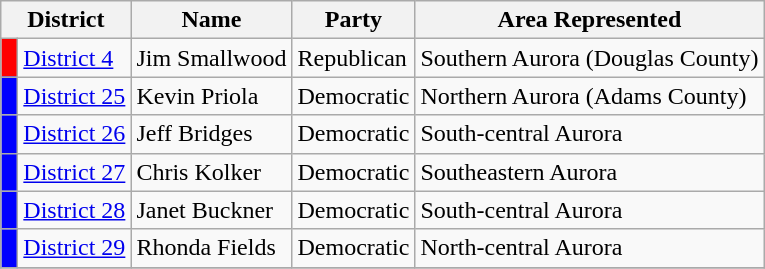<table class="wikitable">
<tr>
<th colspan="2">District</th>
<th>Name</th>
<th>Party</th>
<th>Area Represented</th>
</tr>
<tr>
<td bgcolor=red> </td>
<td><a href='#'>District 4</a></td>
<td>Jim Smallwood</td>
<td>Republican</td>
<td>Southern Aurora (Douglas County)</td>
</tr>
<tr>
<td bgcolor=blue> </td>
<td><a href='#'>District 25</a></td>
<td>Kevin Priola</td>
<td>Democratic</td>
<td>Northern Aurora (Adams County)</td>
</tr>
<tr>
<td bgcolor=blue> </td>
<td><a href='#'>District 26</a></td>
<td>Jeff Bridges</td>
<td>Democratic</td>
<td>South-central Aurora</td>
</tr>
<tr>
<td bgcolor=blue> </td>
<td><a href='#'>District 27</a></td>
<td>Chris Kolker</td>
<td>Democratic</td>
<td>Southeastern Aurora</td>
</tr>
<tr>
<td bgcolor=blue> </td>
<td><a href='#'>District 28</a></td>
<td>Janet Buckner</td>
<td>Democratic</td>
<td>South-central Aurora</td>
</tr>
<tr>
<td bgcolor=blue> </td>
<td><a href='#'>District 29</a></td>
<td>Rhonda Fields</td>
<td>Democratic</td>
<td>North-central Aurora</td>
</tr>
<tr>
</tr>
</table>
